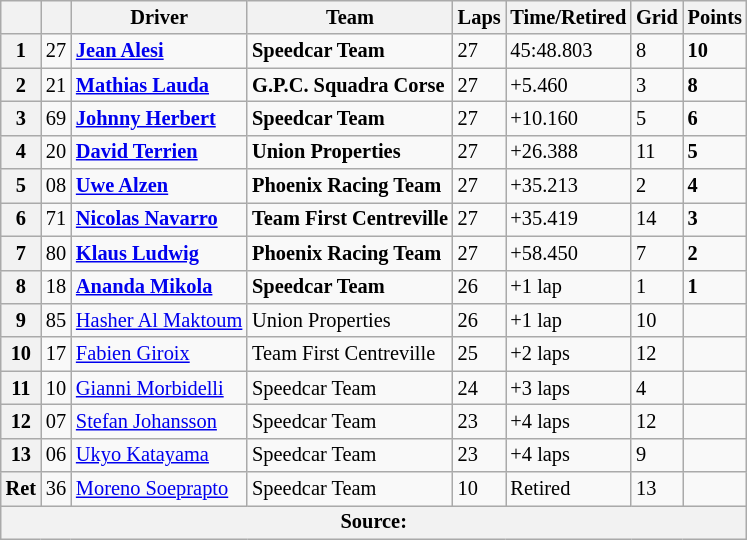<table class="wikitable" style="font-size: 85%">
<tr>
<th></th>
<th></th>
<th>Driver</th>
<th>Team</th>
<th>Laps</th>
<th>Time/Retired</th>
<th>Grid</th>
<th>Points</th>
</tr>
<tr>
<th>1</th>
<td>27</td>
<td> <strong><a href='#'>Jean Alesi</a></strong></td>
<td><strong>Speedcar Team</strong></td>
<td>27</td>
<td>45:48.803</td>
<td>8</td>
<td><strong>10</strong></td>
</tr>
<tr>
<th>2</th>
<td>21</td>
<td> <strong><a href='#'>Mathias Lauda</a></strong></td>
<td><strong>G.P.C. Squadra Corse</strong></td>
<td>27</td>
<td>+5.460</td>
<td>3</td>
<td><strong>8</strong></td>
</tr>
<tr>
<th>3</th>
<td>69</td>
<td> <strong><a href='#'>Johnny Herbert</a></strong></td>
<td><strong>Speedcar Team</strong></td>
<td>27</td>
<td>+10.160</td>
<td>5</td>
<td><strong>6</strong></td>
</tr>
<tr>
<th>4</th>
<td>20</td>
<td> <strong><a href='#'>David Terrien</a></strong></td>
<td><strong>Union Properties</strong></td>
<td>27</td>
<td>+26.388</td>
<td>11</td>
<td><strong>5</strong></td>
</tr>
<tr>
<th>5</th>
<td>08</td>
<td> <strong><a href='#'>Uwe Alzen</a></strong></td>
<td><strong>Phoenix Racing Team</strong></td>
<td>27</td>
<td>+35.213</td>
<td>2</td>
<td><strong>4</strong></td>
</tr>
<tr>
<th>6</th>
<td>71</td>
<td> <strong><a href='#'>Nicolas Navarro</a></strong></td>
<td><strong>Team First Centreville</strong></td>
<td>27</td>
<td>+35.419</td>
<td>14</td>
<td><strong>3</strong></td>
</tr>
<tr>
<th>7</th>
<td>80</td>
<td> <strong><a href='#'>Klaus Ludwig</a></strong></td>
<td><strong>Phoenix Racing Team</strong></td>
<td>27</td>
<td>+58.450</td>
<td>7</td>
<td><strong>2</strong></td>
</tr>
<tr>
<th>8</th>
<td>18</td>
<td> <strong><a href='#'>Ananda Mikola</a></strong></td>
<td><strong>Speedcar Team</strong></td>
<td>26</td>
<td>+1 lap</td>
<td>1</td>
<td><strong>1</strong></td>
</tr>
<tr>
<th>9</th>
<td>85</td>
<td> <a href='#'>Hasher Al Maktoum</a></td>
<td>Union Properties</td>
<td>26</td>
<td>+1 lap</td>
<td>10</td>
<td></td>
</tr>
<tr>
<th>10</th>
<td>17</td>
<td> <a href='#'>Fabien Giroix</a></td>
<td>Team First Centreville</td>
<td>25</td>
<td>+2 laps</td>
<td>12</td>
<td></td>
</tr>
<tr>
<th>11</th>
<td>10</td>
<td> <a href='#'>Gianni Morbidelli</a></td>
<td>Speedcar Team</td>
<td>24</td>
<td>+3 laps</td>
<td>4</td>
<td></td>
</tr>
<tr>
<th>12</th>
<td>07</td>
<td> <a href='#'>Stefan Johansson</a></td>
<td>Speedcar Team</td>
<td>23</td>
<td>+4 laps</td>
<td>12</td>
<td></td>
</tr>
<tr>
<th>13</th>
<td>06</td>
<td> <a href='#'>Ukyo Katayama</a></td>
<td>Speedcar Team</td>
<td>23</td>
<td>+4 laps</td>
<td>9</td>
<td></td>
</tr>
<tr>
<th>Ret</th>
<td>36</td>
<td> <a href='#'>Moreno Soeprapto</a></td>
<td>Speedcar Team</td>
<td>10</td>
<td>Retired</td>
<td>13</td>
<td></td>
</tr>
<tr>
<th colspan="8">Source:</th>
</tr>
</table>
